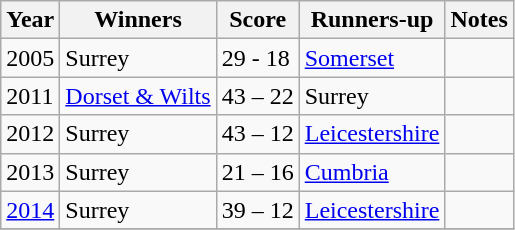<table class="wikitable" style="text-align:left">
<tr>
<th>Year</th>
<th>Winners</th>
<th>Score</th>
<th>Runners-up</th>
<th>Notes</th>
</tr>
<tr>
<td>2005</td>
<td>Surrey</td>
<td>29 - 18</td>
<td><a href='#'>Somerset</a></td>
<td></td>
</tr>
<tr>
<td>2011</td>
<td><a href='#'>Dorset & Wilts</a></td>
<td>43 – 22</td>
<td>Surrey</td>
<td></td>
</tr>
<tr>
<td>2012</td>
<td>Surrey</td>
<td>43 – 12</td>
<td><a href='#'>Leicestershire</a></td>
<td></td>
</tr>
<tr>
<td>2013</td>
<td>Surrey</td>
<td>21 – 16</td>
<td><a href='#'>Cumbria</a></td>
<td></td>
</tr>
<tr>
<td><a href='#'>2014</a></td>
<td>Surrey</td>
<td>39 – 12</td>
<td><a href='#'>Leicestershire</a></td>
<td></td>
</tr>
<tr>
</tr>
</table>
